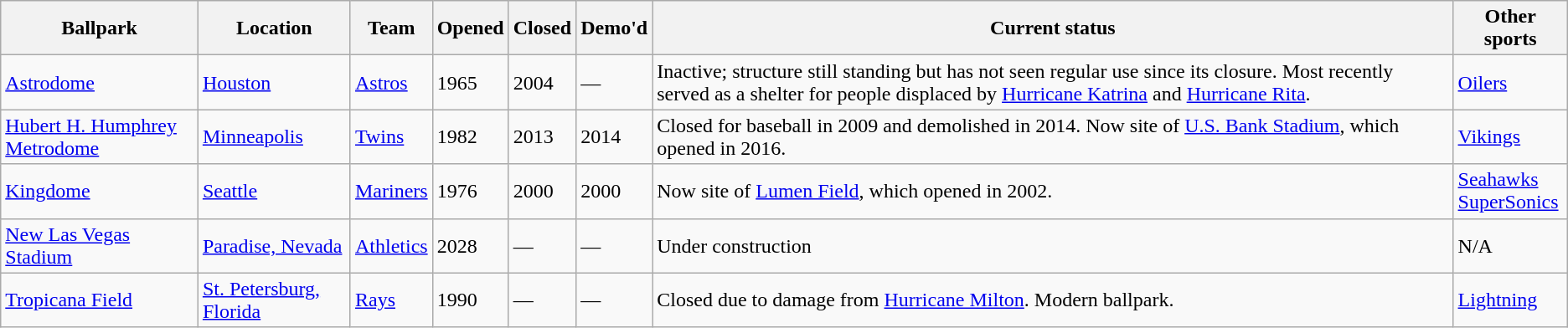<table class="wikitable sortable">
<tr>
<th>Ballpark</th>
<th>Location</th>
<th>Team</th>
<th>Opened</th>
<th>Closed</th>
<th>Demo'd</th>
<th>Current status</th>
<th>Other sports</th>
</tr>
<tr>
<td><a href='#'>Astrodome</a></td>
<td><a href='#'>Houston</a></td>
<td><a href='#'>Astros</a></td>
<td>1965</td>
<td>2004</td>
<td>—</td>
<td>Inactive; structure still standing but has not seen regular use since its closure. Most recently served as a shelter for people displaced by <a href='#'>Hurricane Katrina</a> and <a href='#'>Hurricane Rita</a>.</td>
<td><a href='#'>Oilers</a></td>
</tr>
<tr>
<td><a href='#'>Hubert H. Humphrey Metrodome</a></td>
<td><a href='#'>Minneapolis</a></td>
<td><a href='#'>Twins</a></td>
<td>1982</td>
<td>2013</td>
<td>2014</td>
<td>Closed for baseball in 2009 and demolished in 2014. Now site of <a href='#'>U.S. Bank Stadium</a>, which opened in 2016.</td>
<td><a href='#'>Vikings</a></td>
</tr>
<tr>
<td><a href='#'>Kingdome</a></td>
<td><a href='#'>Seattle</a></td>
<td><a href='#'>Mariners</a></td>
<td>1976</td>
<td>2000</td>
<td>2000</td>
<td>Now site of <a href='#'>Lumen Field</a>, which opened in 2002.</td>
<td><a href='#'>Seahawks</a><br><a href='#'>SuperSonics</a></td>
</tr>
<tr>
<td><a href='#'>New Las Vegas Stadium</a></td>
<td><a href='#'>Paradise, Nevada</a></td>
<td><a href='#'>Athletics</a></td>
<td>2028</td>
<td>—</td>
<td>—</td>
<td>Under construction</td>
<td>N/A</td>
</tr>
<tr>
<td><a href='#'>Tropicana Field</a></td>
<td><a href='#'>St. Petersburg, Florida</a></td>
<td><a href='#'>Rays</a></td>
<td>1990</td>
<td>—</td>
<td>—</td>
<td>Closed due to damage from <a href='#'>Hurricane Milton</a>. Modern ballpark.</td>
<td><a href='#'>Lightning</a></td>
</tr>
</table>
